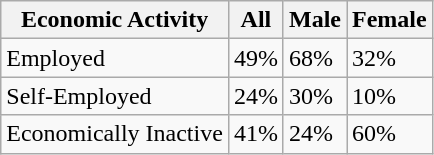<table class="wikitable sortable">
<tr>
<th>Economic Activity</th>
<th>All</th>
<th>Male</th>
<th>Female</th>
</tr>
<tr>
<td>Employed</td>
<td>49%</td>
<td>68%</td>
<td>32%</td>
</tr>
<tr>
<td>Self-Employed</td>
<td>24%</td>
<td>30%</td>
<td>10%</td>
</tr>
<tr>
<td>Economically Inactive</td>
<td>41%</td>
<td>24%</td>
<td>60%</td>
</tr>
</table>
